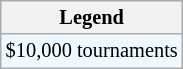<table class="wikitable" style="font-size:85%;">
<tr>
<th>Legend</th>
</tr>
<tr style="background:#f0f8ff;">
<td>$10,000 tournaments</td>
</tr>
</table>
